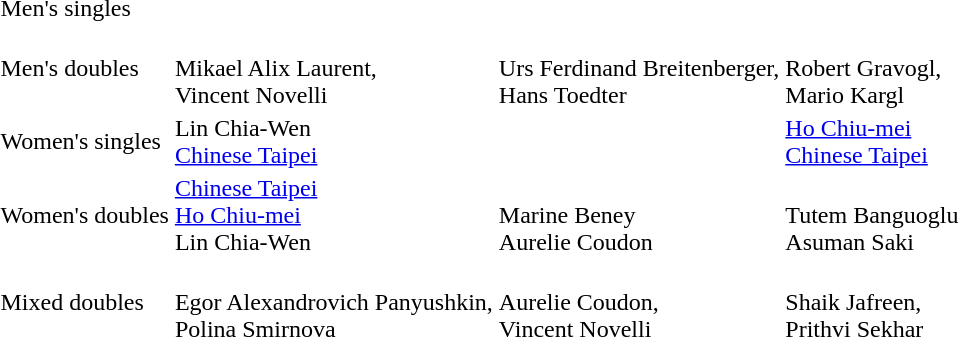<table>
<tr>
<td>Men's singles</td>
<td></td>
<td></td>
<td></td>
</tr>
<tr>
<td>Men's doubles</td>
<td><br>Mikael Alix Laurent,<br>Vincent Novelli</td>
<td><br>Urs Ferdinand  Breitenberger,<br>Hans Toedter</td>
<td><br>Robert Gravogl,<br>Mario Kargl</td>
</tr>
<tr>
<td>Women's singles</td>
<td>Lin Chia-Wen<br> <a href='#'>Chinese Taipei</a></td>
<td></td>
<td><a href='#'>Ho Chiu-mei</a><br> <a href='#'>Chinese Taipei</a></td>
</tr>
<tr>
<td>Women's doubles</td>
<td> <a href='#'>Chinese Taipei</a><br><a href='#'>Ho Chiu-mei</a><br>Lin Chia-Wen</td>
<td><br>Marine Beney<br>Aurelie Coudon</td>
<td><br>Tutem Banguoglu<br>Asuman Saki</td>
</tr>
<tr>
<td>Mixed doubles</td>
<td><br>Egor Alexandrovich Panyushkin,<br>Polina Smirnova</td>
<td><br>Aurelie Coudon,<br>Vincent Novelli</td>
<td><br>Shaik Jafreen,<br>Prithvi Sekhar</td>
</tr>
</table>
